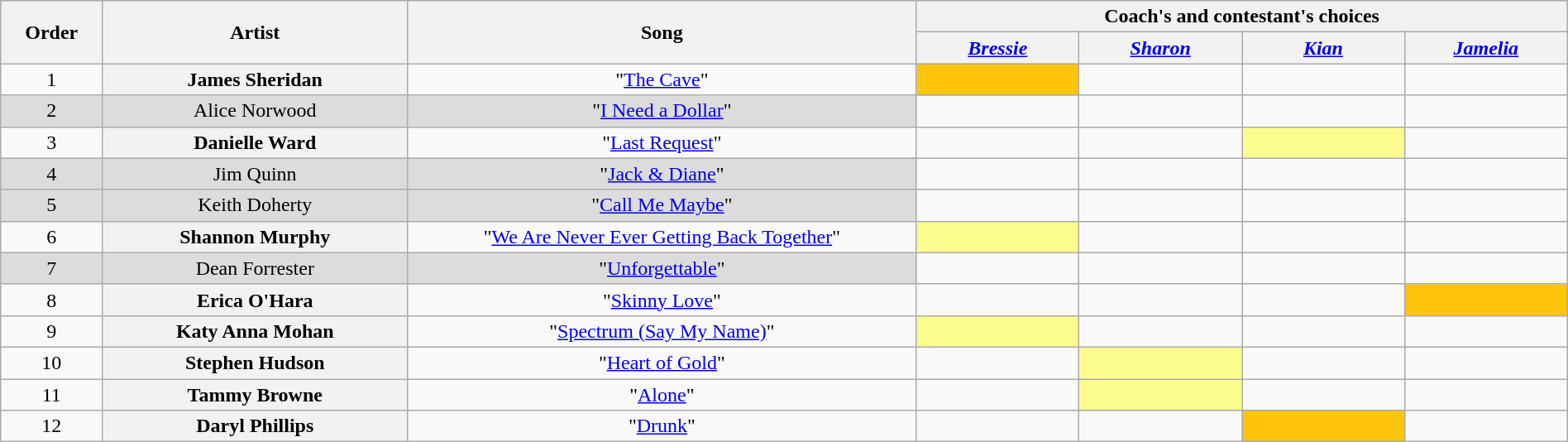<table class="wikitable" style="text-align:center; width:100%;">
<tr>
<th scope="col" rowspan="2" width="5%">Order</th>
<th scope="col" rowspan="2" width="15%">Artist</th>
<th scope="col" rowspan="2" width="25%">Song</th>
<th scope="col" colspan="4" width="32%">Coach's and contestant's choices</th>
</tr>
<tr>
<th width="8%"><em><a href='#'>Bressie</a></em></th>
<th width="8%"><em><a href='#'>Sharon</a></em></th>
<th width="8%"><em><a href='#'>Kian</a></em></th>
<th width="8%"><em><a href='#'>Jamelia</a></em></th>
</tr>
<tr>
<td>1</td>
<th scope="row">James Sheridan</th>
<td>"<a href='#'>The Cave</a>"</td>
<td style="background-color:#FFC40C;"><strong></strong></td>
<td></td>
<td></td>
<td></td>
</tr>
<tr>
<td style="background-color:#DCDCDC;">2</td>
<td style="background-color:#DCDCDC;">Alice Norwood</td>
<td style="background-color:#DCDCDC;">"<a href='#'>I Need a Dollar</a>"</td>
<td></td>
<td></td>
<td></td>
<td></td>
</tr>
<tr>
<td>3</td>
<th scope="row">Danielle Ward</th>
<td>"<a href='#'>Last Request</a>"</td>
<td></td>
<td><strong></strong></td>
<td style="background-color:#fdfc8f;"><strong></strong></td>
<td></td>
</tr>
<tr>
<td style="background-color:#DCDCDC;">4</td>
<td style="background-color:#DCDCDC;">Jim Quinn</td>
<td style="background-color:#DCDCDC;">"<a href='#'>Jack & Diane</a>"</td>
<td></td>
<td></td>
<td></td>
<td></td>
</tr>
<tr>
<td style="background-color:#DCDCDC;">5</td>
<td style="background-color:#DCDCDC;">Keith Doherty</td>
<td style="background-color:#DCDCDC;">"<a href='#'>Call Me Maybe</a>"</td>
<td></td>
<td></td>
<td></td>
<td></td>
</tr>
<tr>
<td>6</td>
<th scope="row">Shannon Murphy</th>
<td>"<a href='#'>We Are Never Ever Getting Back Together</a>"</td>
<td style="background-color:#fdfc8f;"><strong></strong></td>
<td><strong></strong></td>
<td><strong></strong></td>
<td></td>
</tr>
<tr>
<td style="background-color:#DCDCDC;">7</td>
<td style="background-color:#DCDCDC;">Dean Forrester</td>
<td style="background-color:#DCDCDC;">"<a href='#'>Unforgettable</a>"</td>
<td></td>
<td></td>
<td></td>
<td></td>
</tr>
<tr>
<td>8</td>
<th scope="row">Erica O'Hara</th>
<td>"<a href='#'>Skinny Love</a>"</td>
<td></td>
<td></td>
<td></td>
<td style="background-color:#FFC40C;"><strong></strong></td>
</tr>
<tr>
<td>9</td>
<th scope="row">Katy Anna Mohan</th>
<td>"<a href='#'>Spectrum (Say My Name)</a>"</td>
<td style="background-color:#fdfc8f;"><strong></strong></td>
<td><strong></strong></td>
<td><strong></strong></td>
<td><strong></strong></td>
</tr>
<tr>
<td>10</td>
<th scope="row">Stephen Hudson</th>
<td>"<a href='#'>Heart of Gold</a>"</td>
<td></td>
<td style="background-color:#fdfc8f;"><strong></strong></td>
<td><strong></strong></td>
<td><strong></strong></td>
</tr>
<tr>
<td>11</td>
<th scope="row">Tammy Browne</th>
<td>"<a href='#'>Alone</a>"</td>
<td></td>
<td style="background-color:#fdfc8f;"><strong></strong></td>
<td><strong></strong></td>
<td></td>
</tr>
<tr>
<td>12</td>
<th scope="row">Daryl Phillips</th>
<td>"<a href='#'>Drunk</a>"</td>
<td></td>
<td></td>
<td style="background-color:#FFC40C;"><strong></strong></td>
<td></td>
</tr>
</table>
